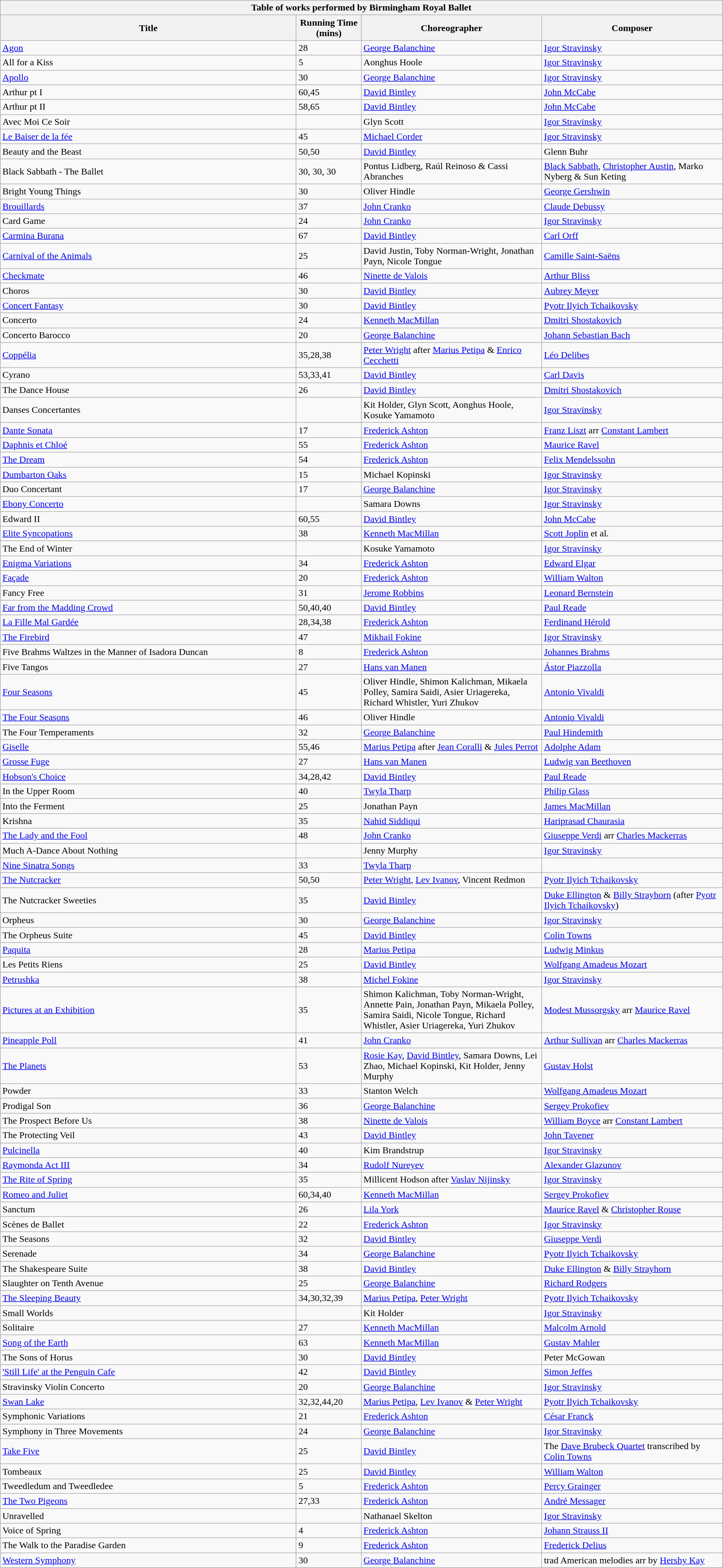<table class="wikitable collapsible collapsed" style="width: 98%">
<tr>
<th colspan=5>Table of works performed by Birmingham Royal Ballet</th>
</tr>
<tr>
<th width=41%>Title</th>
<th width=9%>Running Time (mins)</th>
<th width=25%>Choreographer</th>
<th width=25%>Composer</th>
</tr>
<tr>
<td><a href='#'>Agon</a></td>
<td>28</td>
<td><a href='#'>George Balanchine</a></td>
<td><a href='#'>Igor Stravinsky</a></td>
</tr>
<tr>
<td>All for a Kiss</td>
<td>5</td>
<td>Aonghus Hoole</td>
<td><a href='#'>Igor Stravinsky</a></td>
</tr>
<tr>
<td><a href='#'>Apollo</a></td>
<td>30</td>
<td><a href='#'>George Balanchine</a></td>
<td><a href='#'>Igor Stravinsky</a></td>
</tr>
<tr>
<td>Arthur pt I</td>
<td>60,45</td>
<td><a href='#'>David Bintley</a></td>
<td><a href='#'>John McCabe</a></td>
</tr>
<tr>
<td>Arthur pt II</td>
<td>58,65</td>
<td><a href='#'>David Bintley</a></td>
<td><a href='#'>John McCabe</a></td>
</tr>
<tr>
<td>Avec Moi Ce Soir</td>
<td></td>
<td>Glyn Scott</td>
<td><a href='#'>Igor Stravinsky</a></td>
</tr>
<tr>
<td><a href='#'>Le Baiser de la fée</a></td>
<td>45</td>
<td><a href='#'>Michael Corder</a></td>
<td><a href='#'>Igor Stravinsky</a></td>
</tr>
<tr>
<td>Beauty and the Beast</td>
<td>50,50</td>
<td><a href='#'>David Bintley</a></td>
<td>Glenn Buhr</td>
</tr>
<tr>
<td>Black Sabbath - The Ballet</td>
<td>30, 30, 30</td>
<td>Pontus Lidberg, Raúl Reinoso & Cassi Abranches</td>
<td><a href='#'>Black Sabbath</a>, <a href='#'>Christopher Austin</a>, Marko Nyberg & Sun Keting</td>
</tr>
<tr>
<td>Bright Young Things</td>
<td>30</td>
<td>Oliver Hindle</td>
<td><a href='#'>George Gershwin</a></td>
</tr>
<tr>
<td><a href='#'>Brouillards</a></td>
<td>37</td>
<td><a href='#'>John Cranko</a></td>
<td><a href='#'>Claude Debussy</a></td>
</tr>
<tr>
<td>Card Game</td>
<td>24</td>
<td><a href='#'>John Cranko</a></td>
<td><a href='#'>Igor Stravinsky</a></td>
</tr>
<tr>
<td><a href='#'>Carmina Burana</a></td>
<td>67</td>
<td><a href='#'>David Bintley</a></td>
<td><a href='#'>Carl Orff</a></td>
</tr>
<tr>
<td><a href='#'>Carnival of the Animals</a></td>
<td>25</td>
<td>David Justin, Toby Norman-Wright, Jonathan Payn, Nicole Tongue</td>
<td><a href='#'>Camille Saint-Saëns</a></td>
</tr>
<tr>
<td><a href='#'>Checkmate</a></td>
<td>46</td>
<td><a href='#'>Ninette de Valois</a></td>
<td><a href='#'>Arthur Bliss</a></td>
</tr>
<tr>
<td>Choros</td>
<td>30</td>
<td><a href='#'>David Bintley</a></td>
<td><a href='#'>Aubrey Meyer</a></td>
</tr>
<tr>
<td><a href='#'>Concert Fantasy</a></td>
<td>30</td>
<td><a href='#'>David Bintley</a></td>
<td><a href='#'>Pyotr Ilyich Tchaikovsky</a></td>
</tr>
<tr>
<td>Concerto</td>
<td>24</td>
<td><a href='#'>Kenneth MacMillan</a></td>
<td><a href='#'>Dmitri Shostakovich</a></td>
</tr>
<tr>
<td>Concerto Barocco</td>
<td>20</td>
<td><a href='#'>George Balanchine</a></td>
<td><a href='#'>Johann Sebastian Bach</a></td>
</tr>
<tr>
<td><a href='#'>Coppélia</a></td>
<td>35,28,38</td>
<td><a href='#'>Peter Wright</a> after <a href='#'>Marius Petipa</a> & <a href='#'>Enrico Cecchetti</a></td>
<td><a href='#'>Léo Delibes</a></td>
</tr>
<tr>
<td>Cyrano</td>
<td>53,33,41</td>
<td><a href='#'>David Bintley</a></td>
<td><a href='#'>Carl Davis</a></td>
</tr>
<tr>
<td>The Dance House</td>
<td>26</td>
<td><a href='#'>David Bintley</a></td>
<td><a href='#'>Dmitri Shostakovich</a></td>
</tr>
<tr>
<td>Danses Concertantes</td>
<td></td>
<td>Kit Holder, Glyn Scott, Aonghus Hoole, Kosuke Yamamoto</td>
<td><a href='#'>Igor Stravinsky</a></td>
</tr>
<tr>
<td><a href='#'>Dante Sonata</a></td>
<td>17</td>
<td><a href='#'>Frederick Ashton</a></td>
<td><a href='#'>Franz Liszt</a> arr <a href='#'>Constant Lambert</a></td>
</tr>
<tr>
<td><a href='#'>Daphnis et Chloé</a></td>
<td>55</td>
<td><a href='#'>Frederick Ashton</a></td>
<td><a href='#'>Maurice Ravel</a></td>
</tr>
<tr>
<td><a href='#'>The Dream</a></td>
<td>54</td>
<td><a href='#'>Frederick Ashton</a></td>
<td><a href='#'>Felix Mendelssohn</a></td>
</tr>
<tr>
<td><a href='#'>Dumbarton Oaks</a></td>
<td>15</td>
<td>Michael Kopinski</td>
<td><a href='#'>Igor Stravinsky</a></td>
</tr>
<tr>
<td>Duo Concertant</td>
<td>17</td>
<td><a href='#'>George Balanchine</a></td>
<td><a href='#'>Igor Stravinsky</a></td>
</tr>
<tr>
<td><a href='#'>Ebony Concerto</a></td>
<td></td>
<td>Samara Downs</td>
<td><a href='#'>Igor Stravinsky</a></td>
</tr>
<tr>
<td>Edward II</td>
<td>60,55</td>
<td><a href='#'>David Bintley</a></td>
<td><a href='#'>John McCabe</a></td>
</tr>
<tr>
<td><a href='#'>Elite Syncopations</a></td>
<td>38</td>
<td><a href='#'>Kenneth MacMillan</a></td>
<td><a href='#'>Scott Joplin</a> et al.</td>
</tr>
<tr>
<td>The End of Winter</td>
<td></td>
<td>Kosuke Yamamoto</td>
<td><a href='#'>Igor Stravinsky</a></td>
</tr>
<tr>
<td><a href='#'>Enigma Variations</a></td>
<td>34</td>
<td><a href='#'>Frederick Ashton</a></td>
<td><a href='#'>Edward Elgar</a></td>
</tr>
<tr>
<td><a href='#'>Façade</a></td>
<td>20</td>
<td><a href='#'>Frederick Ashton</a></td>
<td><a href='#'>William Walton</a></td>
</tr>
<tr>
<td>Fancy Free</td>
<td>31</td>
<td><a href='#'>Jerome Robbins</a></td>
<td><a href='#'>Leonard Bernstein</a></td>
</tr>
<tr>
<td><a href='#'>Far from the Madding Crowd</a></td>
<td>50,40,40</td>
<td><a href='#'>David Bintley</a></td>
<td><a href='#'>Paul Reade</a></td>
</tr>
<tr>
<td><a href='#'>La Fille Mal Gardée</a></td>
<td>28,34,38</td>
<td><a href='#'>Frederick Ashton</a></td>
<td><a href='#'>Ferdinand Hérold</a></td>
</tr>
<tr>
<td><a href='#'>The Firebird</a></td>
<td>47</td>
<td><a href='#'>Mikhail Fokine</a></td>
<td><a href='#'>Igor Stravinsky</a></td>
</tr>
<tr>
<td>Five Brahms Waltzes in the Manner of Isadora Duncan</td>
<td>8</td>
<td><a href='#'>Frederick Ashton</a></td>
<td><a href='#'>Johannes Brahms</a></td>
</tr>
<tr>
<td>Five Tangos</td>
<td>27</td>
<td><a href='#'>Hans van Manen</a></td>
<td><a href='#'>Ástor Piazzolla</a></td>
</tr>
<tr>
<td><a href='#'>Four Seasons</a></td>
<td>45</td>
<td>Oliver Hindle, Shimon Kalichman, Mikaela Polley, Samira Saidi, Asier Uriagereka, Richard Whistler, Yuri Zhukov</td>
<td><a href='#'>Antonio Vivaldi</a></td>
</tr>
<tr>
<td><a href='#'>The Four Seasons</a></td>
<td>46</td>
<td>Oliver Hindle</td>
<td><a href='#'>Antonio Vivaldi</a></td>
</tr>
<tr>
<td>The Four Temperaments</td>
<td>32</td>
<td><a href='#'>George Balanchine</a></td>
<td><a href='#'>Paul Hindemith</a></td>
</tr>
<tr>
<td><a href='#'>Giselle</a></td>
<td>55,46</td>
<td><a href='#'>Marius Petipa</a> after <a href='#'>Jean Coralli</a> & <a href='#'>Jules Perrot</a></td>
<td><a href='#'>Adolphe Adam</a></td>
</tr>
<tr>
<td><a href='#'>Grosse Fuge</a></td>
<td>27</td>
<td><a href='#'>Hans van Manen</a></td>
<td><a href='#'>Ludwig van Beethoven</a></td>
</tr>
<tr>
<td><a href='#'>Hobson's Choice</a></td>
<td>34,28,42</td>
<td><a href='#'>David Bintley</a></td>
<td><a href='#'>Paul Reade</a></td>
</tr>
<tr>
<td>In the Upper Room</td>
<td>40</td>
<td><a href='#'>Twyla Tharp</a></td>
<td><a href='#'>Philip Glass</a></td>
</tr>
<tr>
<td>Into the Ferment</td>
<td>25</td>
<td>Jonathan Payn</td>
<td><a href='#'>James MacMillan</a></td>
</tr>
<tr>
<td>Krishna</td>
<td>35</td>
<td><a href='#'>Nahid Siddiqui</a></td>
<td><a href='#'>Hariprasad Chaurasia</a></td>
</tr>
<tr>
<td><a href='#'>The Lady and the Fool</a></td>
<td>48</td>
<td><a href='#'>John Cranko</a></td>
<td><a href='#'>Giuseppe Verdi</a> arr <a href='#'>Charles Mackerras</a></td>
</tr>
<tr>
<td>Much A-Dance About Nothing</td>
<td></td>
<td>Jenny Murphy</td>
<td><a href='#'>Igor Stravinsky</a></td>
</tr>
<tr>
<td><a href='#'>Nine Sinatra Songs</a></td>
<td>33</td>
<td><a href='#'>Twyla Tharp</a></td>
<td></td>
</tr>
<tr>
<td><a href='#'>The Nutcracker</a></td>
<td>50,50</td>
<td><a href='#'>Peter Wright</a>, <a href='#'>Lev Ivanov</a>, Vincent Redmon</td>
<td><a href='#'>Pyotr Ilyich Tchaikovsky</a></td>
</tr>
<tr>
<td>The Nutcracker Sweeties</td>
<td>35</td>
<td><a href='#'>David Bintley</a></td>
<td><a href='#'>Duke Ellington</a> & <a href='#'>Billy Strayhorn</a> (after <a href='#'>Pyotr Ilyich Tchaikovsky</a>)</td>
</tr>
<tr>
<td>Orpheus</td>
<td>30</td>
<td><a href='#'>George Balanchine</a></td>
<td><a href='#'>Igor Stravinsky</a></td>
</tr>
<tr>
<td>The Orpheus Suite</td>
<td>45</td>
<td><a href='#'>David Bintley</a></td>
<td><a href='#'>Colin Towns</a></td>
</tr>
<tr>
<td><a href='#'>Paquita</a></td>
<td>28</td>
<td><a href='#'>Marius Petipa</a></td>
<td><a href='#'>Ludwig Minkus</a></td>
</tr>
<tr>
<td>Les Petits Riens</td>
<td>25</td>
<td><a href='#'>David Bintley</a></td>
<td><a href='#'>Wolfgang Amadeus Mozart</a></td>
</tr>
<tr>
<td><a href='#'>Petrushka</a></td>
<td>38</td>
<td><a href='#'>Michel Fokine</a></td>
<td><a href='#'>Igor Stravinsky</a></td>
</tr>
<tr>
<td><a href='#'>Pictures at an Exhibition</a></td>
<td>35</td>
<td>Shimon Kalichman, Toby Norman-Wright, Annette Pain, Jonathan Payn, Mikaela Polley, Samira Saidi, Nicole Tongue, Richard Whistler, Asier Uriagereka, Yuri Zhukov</td>
<td><a href='#'>Modest Mussorgsky</a> arr <a href='#'>Maurice Ravel</a></td>
</tr>
<tr>
<td><a href='#'>Pineapple Poll</a></td>
<td>41</td>
<td><a href='#'>John Cranko</a></td>
<td><a href='#'>Arthur Sullivan</a> arr <a href='#'>Charles Mackerras</a></td>
</tr>
<tr>
<td><a href='#'>The Planets</a></td>
<td>53</td>
<td><a href='#'>Rosie Kay</a>, <a href='#'>David Bintley</a>, Samara Downs, Lei Zhao, Michael Kopinski, Kit Holder, Jenny Murphy</td>
<td><a href='#'>Gustav Holst</a></td>
</tr>
<tr>
<td>Powder</td>
<td>33</td>
<td>Stanton Welch</td>
<td><a href='#'>Wolfgang Amadeus Mozart</a></td>
</tr>
<tr>
<td>Prodigal Son</td>
<td>36</td>
<td><a href='#'>George Balanchine</a></td>
<td><a href='#'>Sergey Prokofiev</a></td>
</tr>
<tr>
<td>The Prospect Before Us</td>
<td>38</td>
<td><a href='#'>Ninette de Valois</a></td>
<td><a href='#'>William Boyce</a> arr <a href='#'>Constant Lambert</a></td>
</tr>
<tr>
<td>The Protecting Veil</td>
<td>43</td>
<td><a href='#'>David Bintley</a></td>
<td><a href='#'>John Tavener</a></td>
</tr>
<tr>
<td><a href='#'>Pulcinella</a></td>
<td>40</td>
<td>Kim Brandstrup</td>
<td><a href='#'>Igor Stravinsky</a></td>
</tr>
<tr>
<td><a href='#'>Raymonda Act III</a></td>
<td>34</td>
<td><a href='#'>Rudolf Nureyev</a></td>
<td><a href='#'>Alexander Glazunov</a></td>
</tr>
<tr>
<td><a href='#'>The Rite of Spring</a></td>
<td>35</td>
<td>Millicent Hodson after <a href='#'>Vaslav Nijinsky</a></td>
<td><a href='#'>Igor Stravinsky</a></td>
</tr>
<tr>
<td><a href='#'>Romeo and Juliet</a></td>
<td>60,34,40</td>
<td><a href='#'>Kenneth MacMillan</a></td>
<td><a href='#'>Sergey Prokofiev</a></td>
</tr>
<tr>
<td>Sanctum</td>
<td>26</td>
<td><a href='#'>Lila York</a></td>
<td><a href='#'>Maurice Ravel</a> & <a href='#'>Christopher Rouse</a></td>
</tr>
<tr>
<td>Scènes de Ballet</td>
<td>22</td>
<td><a href='#'>Frederick Ashton</a></td>
<td><a href='#'>Igor Stravinsky</a></td>
</tr>
<tr>
<td>The Seasons</td>
<td>32</td>
<td><a href='#'>David Bintley</a></td>
<td><a href='#'>Giuseppe Verdi</a></td>
</tr>
<tr>
<td>Serenade</td>
<td>34</td>
<td><a href='#'>George Balanchine</a></td>
<td><a href='#'>Pyotr Ilyich Tchaikovsky</a></td>
</tr>
<tr>
<td>The Shakespeare Suite</td>
<td>38</td>
<td><a href='#'>David Bintley</a></td>
<td><a href='#'>Duke Ellington</a> & <a href='#'>Billy Strayhorn</a></td>
</tr>
<tr>
<td>Slaughter on Tenth Avenue</td>
<td>25</td>
<td><a href='#'>George Balanchine</a></td>
<td><a href='#'>Richard Rodgers</a></td>
</tr>
<tr>
<td><a href='#'>The Sleeping Beauty</a></td>
<td>34,30,32,39</td>
<td><a href='#'>Marius Petipa</a>, <a href='#'>Peter Wright</a></td>
<td><a href='#'>Pyotr Ilyich Tchaikovsky</a></td>
</tr>
<tr>
<td>Small Worlds</td>
<td></td>
<td>Kit Holder</td>
<td><a href='#'>Igor Stravinsky</a></td>
</tr>
<tr>
<td>Solitaire</td>
<td>27</td>
<td><a href='#'>Kenneth MacMillan</a></td>
<td><a href='#'>Malcolm Arnold</a></td>
</tr>
<tr>
<td><a href='#'>Song of the Earth</a></td>
<td>63</td>
<td><a href='#'>Kenneth MacMillan</a></td>
<td><a href='#'>Gustav Mahler</a></td>
</tr>
<tr>
<td>The Sons of Horus</td>
<td>30</td>
<td><a href='#'>David Bintley</a></td>
<td>Peter McGowan</td>
</tr>
<tr>
<td><a href='#'>'Still Life' at the Penguin Cafe</a></td>
<td>42</td>
<td><a href='#'>David Bintley</a></td>
<td><a href='#'>Simon Jeffes</a></td>
</tr>
<tr>
<td>Stravinsky Violin Concerto</td>
<td>20</td>
<td><a href='#'>George Balanchine</a></td>
<td><a href='#'>Igor Stravinsky</a></td>
</tr>
<tr>
<td><a href='#'>Swan Lake</a></td>
<td>32,32,44,20</td>
<td><a href='#'>Marius Petipa</a>, <a href='#'>Lev Ivanov</a> & <a href='#'>Peter Wright</a></td>
<td><a href='#'>Pyotr Ilyich Tchaikovsky</a></td>
</tr>
<tr>
<td>Symphonic Variations</td>
<td>21</td>
<td><a href='#'>Frederick Ashton</a></td>
<td><a href='#'>César Franck</a></td>
</tr>
<tr>
<td>Symphony in Three Movements</td>
<td>24</td>
<td><a href='#'>George Balanchine</a></td>
<td><a href='#'>Igor Stravinsky</a></td>
</tr>
<tr>
<td><a href='#'>Take Five</a></td>
<td>25</td>
<td><a href='#'>David Bintley</a></td>
<td>The <a href='#'>Dave Brubeck Quartet</a> transcribed by <a href='#'>Colin Towns</a></td>
</tr>
<tr>
<td>Tombeaux</td>
<td>25</td>
<td><a href='#'>David Bintley</a></td>
<td><a href='#'>William Walton</a></td>
</tr>
<tr>
<td>Tweedledum and Tweedledee</td>
<td>5</td>
<td><a href='#'>Frederick Ashton</a></td>
<td><a href='#'>Percy Grainger</a></td>
</tr>
<tr>
<td><a href='#'>The Two Pigeons</a></td>
<td>27,33</td>
<td><a href='#'>Frederick Ashton</a></td>
<td><a href='#'>André Messager</a></td>
</tr>
<tr>
<td>Unravelled</td>
<td></td>
<td>Nathanael Skelton</td>
<td><a href='#'>Igor Stravinsky</a></td>
</tr>
<tr>
<td>Voice of Spring</td>
<td>4</td>
<td><a href='#'>Frederick Ashton</a></td>
<td><a href='#'>Johann Strauss II</a></td>
</tr>
<tr>
<td>The Walk to the Paradise Garden</td>
<td>9</td>
<td><a href='#'>Frederick Ashton</a></td>
<td><a href='#'>Frederick Delius</a></td>
</tr>
<tr>
<td><a href='#'>Western Symphony</a></td>
<td>30</td>
<td><a href='#'>George Balanchine</a></td>
<td>trad American melodies arr by <a href='#'>Hershy Kay</a></td>
</tr>
</table>
